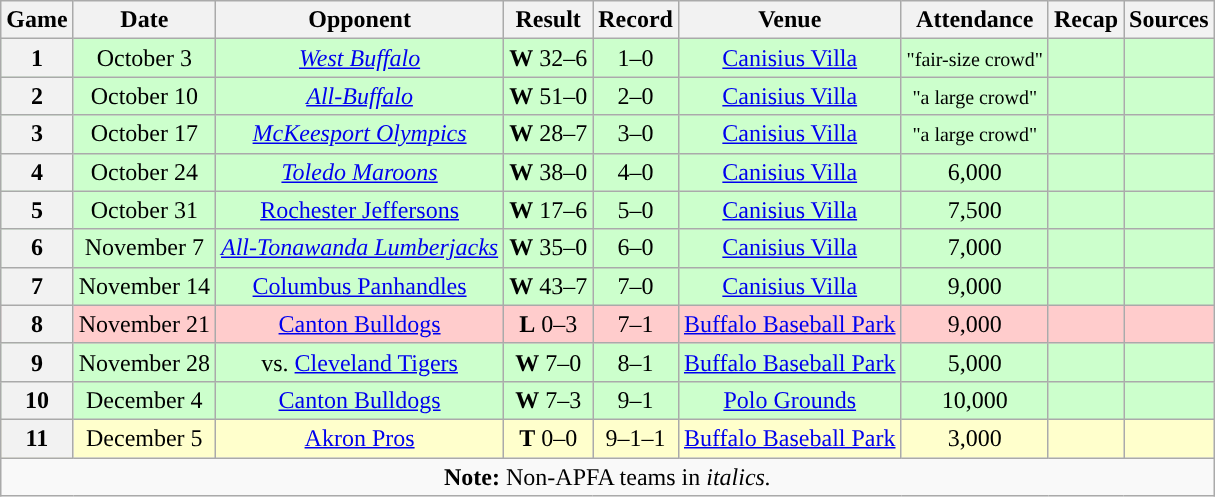<table class="wikitable" style="text-align:center">
<tr>
<th>Game</th>
<th>Date</th>
<th>Opponent</th>
<th>Result</th>
<th>Record</th>
<th>Venue</th>
<th>Attendance</th>
<th>Recap</th>
<th>Sources</th>
</tr>
<tr style="background:#cfc">
<th>1</th>
<td>October 3</td>
<td><em><a href='#'>West Buffalo</a></em></td>
<td><strong>W</strong> 32–6</td>
<td>1–0</td>
<td><a href='#'>Canisius Villa</a></td>
<td><small>"fair-size crowd"</small></td>
<td></td>
<td></td>
</tr>
<tr style="background:#cfc">
<th>2</th>
<td>October 10</td>
<td><em><a href='#'>All-Buffalo</a></em></td>
<td><strong>W</strong> 51–0</td>
<td>2–0</td>
<td><a href='#'>Canisius Villa</a></td>
<td><small>"a large crowd"</small></td>
<td></td>
<td></td>
</tr>
<tr style="background:#cfc">
<th>3</th>
<td>October 17</td>
<td><em><a href='#'>McKeesport Olympics</a></em></td>
<td><strong>W</strong> 28–7</td>
<td>3–0</td>
<td><a href='#'>Canisius Villa</a></td>
<td><small>"a large crowd"</small></td>
<td></td>
<td></td>
</tr>
<tr style="background:#cfc">
<th>4</th>
<td>October 24</td>
<td><em><a href='#'>Toledo Maroons</a></em></td>
<td><strong>W</strong> 38–0</td>
<td>4–0</td>
<td><a href='#'>Canisius Villa</a></td>
<td>6,000</td>
<td></td>
<td></td>
</tr>
<tr style="background:#cfc">
<th>5</th>
<td>October 31</td>
<td><a href='#'>Rochester Jeffersons</a></td>
<td><strong>W</strong> 17–6</td>
<td>5–0</td>
<td><a href='#'>Canisius Villa</a></td>
<td>7,500</td>
<td></td>
<td></td>
</tr>
<tr style="background:#cfc">
<th>6</th>
<td>November 7</td>
<td><em><a href='#'>All-Tonawanda Lumberjacks</a></em></td>
<td><strong>W</strong> 35–0</td>
<td>6–0</td>
<td><a href='#'>Canisius Villa</a></td>
<td>7,000</td>
<td></td>
<td></td>
</tr>
<tr style="background:#cfc">
<th>7</th>
<td>November 14</td>
<td><a href='#'>Columbus Panhandles</a></td>
<td><strong>W</strong> 43–7</td>
<td>7–0</td>
<td><a href='#'>Canisius Villa</a></td>
<td>9,000</td>
<td></td>
<td></td>
</tr>
<tr style="background:#fcc">
<th>8</th>
<td>November 21</td>
<td><a href='#'>Canton Bulldogs</a></td>
<td><strong>L</strong> 0–3</td>
<td>7–1</td>
<td><a href='#'>Buffalo Baseball Park</a></td>
<td>9,000</td>
<td></td>
<td></td>
</tr>
<tr style="background:#cfc">
<th>9</th>
<td>November 28</td>
<td>vs. <a href='#'>Cleveland Tigers</a></td>
<td><strong>W</strong> 7–0</td>
<td>8–1</td>
<td><a href='#'>Buffalo Baseball Park</a></td>
<td>5,000</td>
<td></td>
<td></td>
</tr>
<tr style="background:#cfc">
<th>10</th>
<td>December 4</td>
<td><a href='#'>Canton Bulldogs</a></td>
<td><strong>W</strong> 7–3</td>
<td>9–1</td>
<td><a href='#'>Polo Grounds</a></td>
<td>10,000</td>
<td></td>
<td></td>
</tr>
<tr style="background:#ffc">
<th>11</th>
<td>December 5</td>
<td><a href='#'>Akron Pros</a></td>
<td><strong>T</strong> 0–0</td>
<td>9–1–1</td>
<td><a href='#'>Buffalo Baseball Park</a></td>
<td>3,000</td>
<td></td>
<td></td>
</tr>
<tr>
<td colspan="10"><strong>Note:</strong> Non-APFA teams in <em>italics.</em></td>
</tr>
</table>
